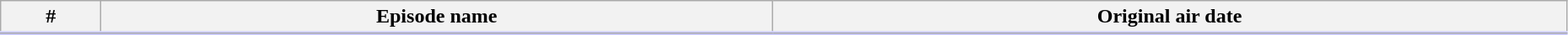<table class="wikitable"  style="width:98%; background:#fff;">
<tr style="border-bottom:3px solid #CCF">
<th>#</th>
<th>Episode name</th>
<th>Original air date</th>
</tr>
<tr>
</tr>
</table>
